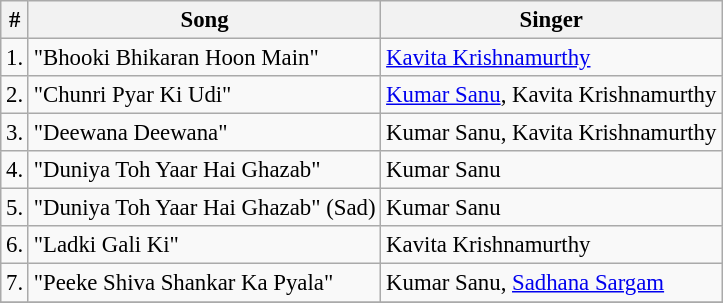<table class="wikitable sortable" style="font-size:95%;">
<tr>
<th>#</th>
<th>Song</th>
<th>Singer</th>
</tr>
<tr>
<td>1.</td>
<td>"Bhooki Bhikaran Hoon Main"</td>
<td><a href='#'>Kavita Krishnamurthy</a></td>
</tr>
<tr>
<td>2.</td>
<td>"Chunri Pyar Ki Udi"</td>
<td><a href='#'>Kumar Sanu</a>, Kavita Krishnamurthy</td>
</tr>
<tr>
<td>3.</td>
<td>"Deewana Deewana"</td>
<td>Kumar Sanu, Kavita Krishnamurthy</td>
</tr>
<tr>
<td>4.</td>
<td>"Duniya Toh Yaar Hai Ghazab"</td>
<td>Kumar Sanu</td>
</tr>
<tr>
<td>5.</td>
<td>"Duniya Toh Yaar Hai Ghazab" (Sad)</td>
<td>Kumar Sanu</td>
</tr>
<tr>
<td>6.</td>
<td>"Ladki Gali Ki"</td>
<td>Kavita Krishnamurthy</td>
</tr>
<tr>
<td>7.</td>
<td>"Peeke Shiva Shankar Ka Pyala"</td>
<td>Kumar Sanu, <a href='#'>Sadhana Sargam</a></td>
</tr>
<tr>
</tr>
</table>
